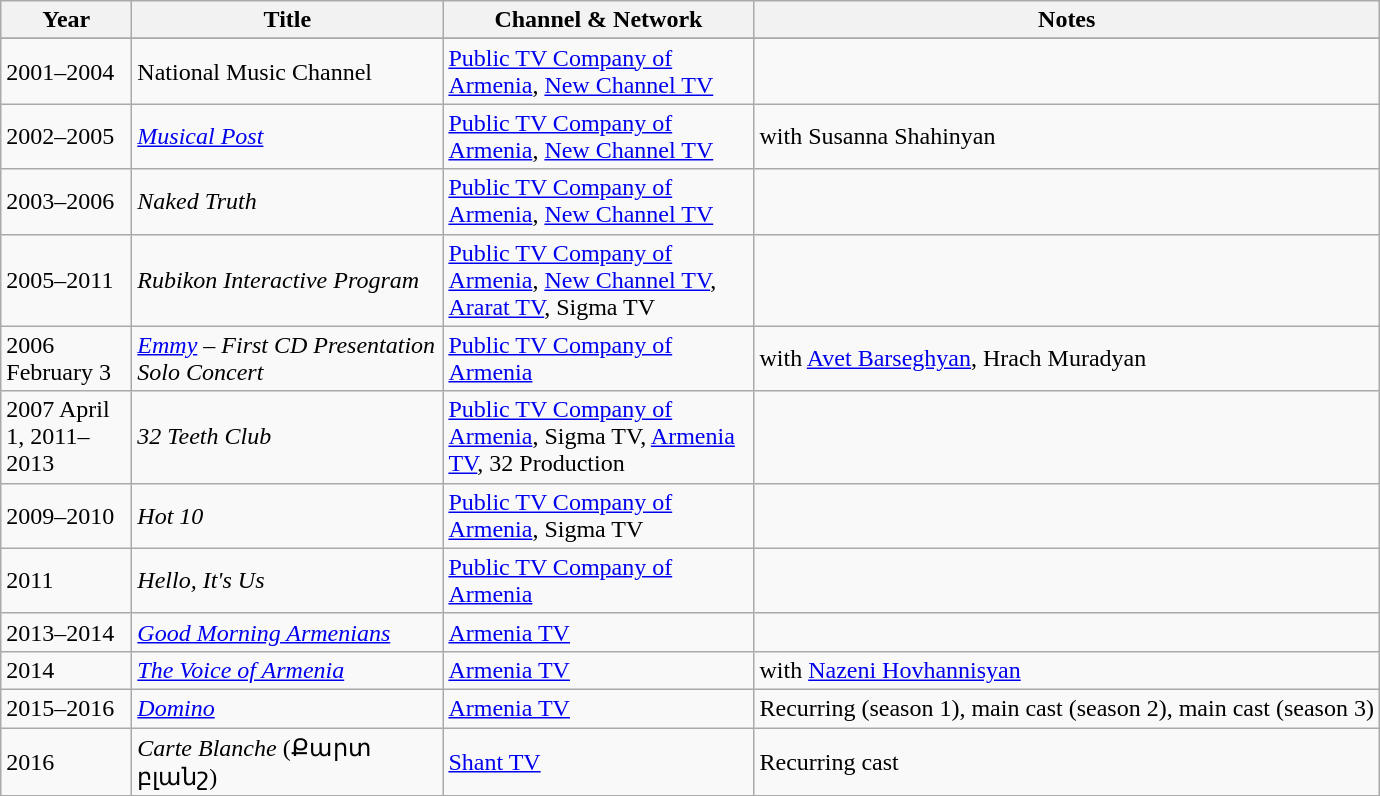<table class="wikitable sortable">
<tr>
<th style="width:80px;">Year</th>
<th style="width:200px;">Title</th>
<th style="width:200px;">Channel & Network</th>
<th class="unsortable">Notes</th>
</tr>
<tr>
</tr>
<tr>
<td>2001–2004</td>
<td>National Music Channel</td>
<td><a href='#'>Public TV Company of Armenia</a>, <a href='#'>New Channel TV</a></td>
<td></td>
</tr>
<tr>
<td>2002–2005</td>
<td><em><a href='#'>Musical Post</a></em></td>
<td><a href='#'>Public TV Company of Armenia</a>, <a href='#'>New Channel TV</a></td>
<td>with Susanna Shahinyan</td>
</tr>
<tr>
<td>2003–2006</td>
<td><em>Naked Truth</em></td>
<td><a href='#'>Public TV Company of Armenia</a>, <a href='#'>New Channel TV</a></td>
<td></td>
</tr>
<tr>
<td>2005–2011</td>
<td><em>Rubikon Interactive Program</em></td>
<td><a href='#'>Public TV Company of Armenia</a>, <a href='#'>New Channel TV</a>, <a href='#'>Ararat TV</a>, Sigma TV</td>
<td></td>
</tr>
<tr>
<td>2006 February 3</td>
<td><em><a href='#'>Emmy</a> – First CD Presentation Solo Concert</em></td>
<td><a href='#'>Public TV Company of Armenia</a></td>
<td>with <a href='#'>Avet Barseghyan</a>, Hrach Muradyan</td>
</tr>
<tr>
<td>2007 April 1, 2011–2013</td>
<td><em>32 Teeth Club</em></td>
<td><a href='#'>Public TV Company of Armenia</a>, Sigma TV, <a href='#'>Armenia TV</a>, 32 Production</td>
<td></td>
</tr>
<tr>
<td>2009–2010</td>
<td><em>Hot 10</em></td>
<td><a href='#'>Public TV Company of Armenia</a>, Sigma TV</td>
<td></td>
</tr>
<tr>
<td>2011</td>
<td><em>Hello, It's Us</em></td>
<td><a href='#'>Public TV Company of Armenia</a></td>
<td></td>
</tr>
<tr>
<td>2013–2014</td>
<td><em><a href='#'>Good Morning Armenians</a></em></td>
<td><a href='#'>Armenia TV</a></td>
<td></td>
</tr>
<tr>
<td>2014</td>
<td><em><a href='#'>The Voice of Armenia</a></em></td>
<td><a href='#'>Armenia TV</a></td>
<td>with <a href='#'>Nazeni Hovhannisyan</a></td>
</tr>
<tr>
<td>2015–2016</td>
<td><em><a href='#'>Domino</a></em></td>
<td><a href='#'>Armenia TV</a></td>
<td>Recurring (season 1), main cast (season 2), main cast (season 3)</td>
</tr>
<tr>
<td>2016</td>
<td><em>Carte Blanche</em> (Քարտ բլանշ)</td>
<td><a href='#'>Shant TV</a></td>
<td>Recurring cast</td>
</tr>
</table>
